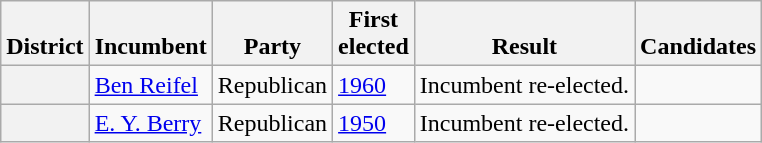<table class=wikitable>
<tr valign=bottom>
<th>District</th>
<th>Incumbent</th>
<th>Party</th>
<th>First<br>elected</th>
<th>Result</th>
<th>Candidates</th>
</tr>
<tr>
<th></th>
<td><a href='#'>Ben Reifel</a></td>
<td>Republican</td>
<td><a href='#'>1960</a></td>
<td>Incumbent re-elected.</td>
<td nowrap></td>
</tr>
<tr>
<th></th>
<td><a href='#'>E. Y. Berry</a></td>
<td>Republican</td>
<td><a href='#'>1950</a></td>
<td>Incumbent re-elected.</td>
<td nowrap></td>
</tr>
</table>
